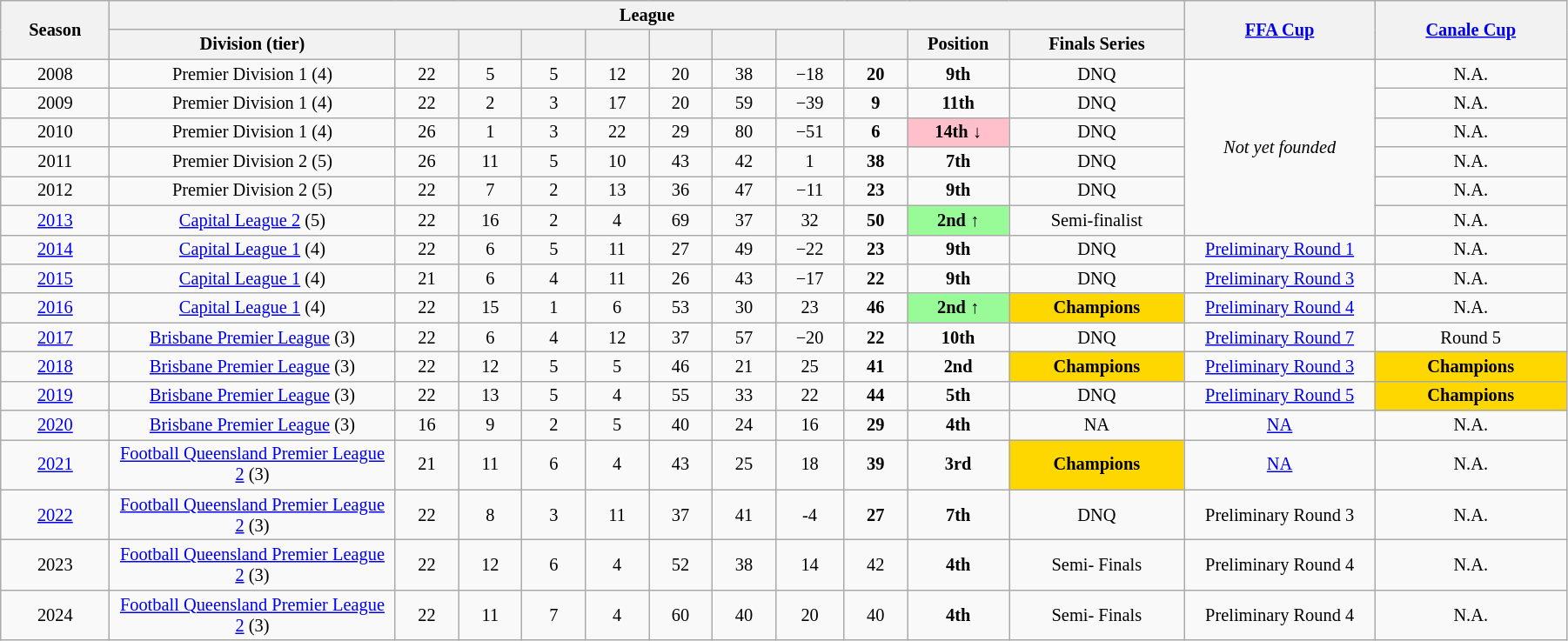<table class="wikitable" style="text-align:center; font-size:85%;width:95%; text-align:center">
<tr>
<th rowspan=2 width=3%>Season</th>
<th rowspan=1 colspan=11 width=28%>League</th>
<th rowspan=2 width=6%><a href='#'>FFA Cup</a></th>
<th rowspan=2 width=6%><a href='#'>Canale Cup</a></th>
</tr>
<tr>
<th width=9%>Division (tier)</th>
<th width=2%></th>
<th width=2%></th>
<th width=2%></th>
<th width=2%></th>
<th width=2%></th>
<th width=2%></th>
<th width=2%></th>
<th width=2%></th>
<th width=2%>Position</th>
<th width=5%>Finals Series</th>
</tr>
<tr>
<td>2008</td>
<td>Premier Division 1 (4)</td>
<td>22</td>
<td>5</td>
<td>5</td>
<td>12</td>
<td>20</td>
<td>38</td>
<td>−18</td>
<td><strong>20</strong></td>
<td><strong>9th</strong></td>
<td>DNQ</td>
<td rowspan=6><em>Not yet founded</em></td>
<td>N.A.</td>
</tr>
<tr>
<td>2009</td>
<td>Premier Division 1 (4)</td>
<td>22</td>
<td>2</td>
<td>3</td>
<td>17</td>
<td>20</td>
<td>59</td>
<td>−39</td>
<td><strong>9</strong></td>
<td><strong>11th</strong></td>
<td>DNQ</td>
<td>N.A.</td>
</tr>
<tr>
<td>2010</td>
<td>Premier Division 1 (4)</td>
<td>26</td>
<td>1</td>
<td>3</td>
<td>22</td>
<td>29</td>
<td>80</td>
<td>−51</td>
<td><strong>6</strong></td>
<td bgcolor=pink><strong>14th ↓</strong></td>
<td>DNQ</td>
<td>N.A.</td>
</tr>
<tr>
<td>2011</td>
<td>Premier Division 2 (5)</td>
<td>26</td>
<td>11</td>
<td>5</td>
<td>10</td>
<td>43</td>
<td>42</td>
<td>1</td>
<td><strong>38</strong></td>
<td><strong>7th</strong></td>
<td>DNQ</td>
<td>N.A.</td>
</tr>
<tr>
<td>2012</td>
<td>Premier Division 2 (5)</td>
<td>22</td>
<td>7</td>
<td>2</td>
<td>13</td>
<td>36</td>
<td>47</td>
<td>−11</td>
<td><strong>23</strong></td>
<td><strong>9th</strong></td>
<td>DNQ</td>
<td>N.A.</td>
</tr>
<tr>
<td><a href='#'>2013</a></td>
<td><a href='#'>Capital League 2</a> (5)</td>
<td>22</td>
<td>16</td>
<td>2</td>
<td>4</td>
<td>69</td>
<td>37</td>
<td>32</td>
<td><strong>50</strong></td>
<td bgcolor=palegreen><strong>2nd ↑</strong></td>
<td>Semi-finalist</td>
<td>N.A.</td>
</tr>
<tr>
<td><a href='#'>2014</a></td>
<td><a href='#'>Capital League 1</a> (4)</td>
<td>22</td>
<td>6</td>
<td>5</td>
<td>11</td>
<td>27</td>
<td>49</td>
<td>−22</td>
<td><strong>23</strong></td>
<td><strong>9th</strong></td>
<td>DNQ</td>
<td><a href='#'>Preliminary Round 1</a></td>
<td>N.A.</td>
</tr>
<tr>
<td><a href='#'>2015</a></td>
<td><a href='#'>Capital League 1</a> (4)</td>
<td>21</td>
<td>6</td>
<td>4</td>
<td>11</td>
<td>26</td>
<td>43</td>
<td>−17</td>
<td><strong>22</strong></td>
<td><strong>9th</strong></td>
<td>DNQ</td>
<td><a href='#'>Preliminary Round 3</a></td>
<td>N.A.</td>
</tr>
<tr>
<td><a href='#'>2016</a></td>
<td><a href='#'>Capital League 1</a> (4)</td>
<td>22</td>
<td>15</td>
<td>1</td>
<td>6</td>
<td>53</td>
<td>30</td>
<td>23</td>
<td><strong>46</strong></td>
<td bgcolor=palegreen><strong>2nd ↑</strong></td>
<td bgcolor=gold><strong>Champions</strong></td>
<td><a href='#'>Preliminary Round 4</a></td>
<td>N.A.</td>
</tr>
<tr>
<td><a href='#'>2017</a></td>
<td><a href='#'>Brisbane Premier League</a> (3)</td>
<td>22</td>
<td>6</td>
<td>4</td>
<td>12</td>
<td>37</td>
<td>57</td>
<td>−20</td>
<td><strong>22</strong></td>
<td><strong>10th</strong></td>
<td>DNQ</td>
<td><a href='#'>Preliminary Round 7</a></td>
<td>Round 5</td>
</tr>
<tr>
<td><a href='#'>2018</a></td>
<td><a href='#'>Brisbane Premier League</a> (3)</td>
<td>22</td>
<td>12</td>
<td>5</td>
<td>5</td>
<td>46</td>
<td>21</td>
<td>25</td>
<td><strong>41</strong></td>
<td><strong>2nd</strong></td>
<td bgcolor=gold><strong>Champions</strong></td>
<td><a href='#'>Preliminary Round 3</a></td>
<td bgcolor=gold><strong>Champions</strong></td>
</tr>
<tr>
<td><a href='#'>2019</a></td>
<td><a href='#'>Brisbane Premier League</a> (3)</td>
<td>22</td>
<td>13</td>
<td>5</td>
<td>4</td>
<td>55</td>
<td>33</td>
<td>22</td>
<td><strong>44</strong></td>
<td><strong>5th</strong></td>
<td>DNQ</td>
<td><a href='#'>Preliminary Round 5</a></td>
<td bgcolor=gold><strong>Champions</strong></td>
</tr>
<tr>
<td><a href='#'>2020</a></td>
<td><a href='#'>Brisbane Premier League</a> (3)</td>
<td>16</td>
<td>9</td>
<td>2</td>
<td>5</td>
<td>40</td>
<td>24</td>
<td>16</td>
<td><strong>29</strong></td>
<td><strong>4th</strong></td>
<td>NA</td>
<td><a href='#'>NA</a></td>
<td>N.A.</td>
</tr>
<tr>
<td><a href='#'>2021</a></td>
<td><a href='#'>Football Queensland Premier League 2</a> (3)</td>
<td>21</td>
<td>11</td>
<td>6</td>
<td>4</td>
<td>43</td>
<td>25</td>
<td>18</td>
<td><strong>39</strong></td>
<td><strong>3rd</strong></td>
<td bgcolor=gold><strong>Champions</strong></td>
<td><a href='#'>NA</a></td>
<td>N.A.</td>
</tr>
<tr>
<td><a href='#'>2022</a></td>
<td><a href='#'>Football Queensland Premier League 2</a> (3)</td>
<td>22</td>
<td>8</td>
<td>3</td>
<td>11</td>
<td>37</td>
<td>41</td>
<td>-4</td>
<td><strong>27</strong></td>
<td><strong>7th</strong></td>
<td>DNQ</td>
<td>Preliminary Round 3</td>
<td>N.A.</td>
</tr>
<tr>
<td>2023</td>
<td><a href='#'>Football Queensland Premier League 2</a> (3)</td>
<td>22</td>
<td>12</td>
<td>6</td>
<td>4</td>
<td>52</td>
<td>38</td>
<td>14</td>
<td>42</td>
<td><strong>4th</strong></td>
<td>Semi- Finals</td>
<td>Preliminary Round 4</td>
<td>N.A.</td>
</tr>
<tr>
<td>2024</td>
<td><a href='#'>Football Queensland Premier League 2</a> (3)</td>
<td>22</td>
<td>11</td>
<td>7</td>
<td>4</td>
<td>60</td>
<td>40</td>
<td>20</td>
<td>40</td>
<td><strong>4th</strong></td>
<td>Semi- Finals</td>
<td>Preliminary Round 4</td>
<td>N.A.</td>
</tr>
</table>
